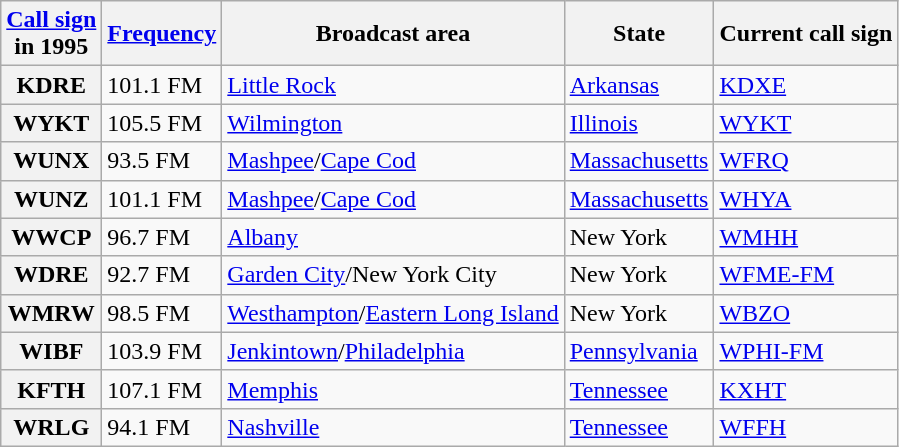<table class="wikitable sortable">
<tr>
<th scope="col"><a href='#'>Call sign</a><br>in 1995</th>
<th scope="col" data-sort-type="number"><a href='#'>Frequency</a></th>
<th scope="col">Broadcast area</th>
<th scope="col">State</th>
<th scope="col">Current call sign</th>
</tr>
<tr>
<th scope="row">KDRE</th>
<td>101.1 FM</td>
<td><a href='#'>Little Rock</a></td>
<td><a href='#'>Arkansas</a></td>
<td><a href='#'>KDXE</a></td>
</tr>
<tr>
<th scope="row">WYKT</th>
<td>105.5 FM</td>
<td><a href='#'>Wilmington</a></td>
<td><a href='#'>Illinois</a></td>
<td><a href='#'>WYKT</a></td>
</tr>
<tr>
<th scope="row">WUNX</th>
<td>93.5 FM</td>
<td><a href='#'>Mashpee</a>/<a href='#'>Cape Cod</a></td>
<td><a href='#'>Massachusetts</a></td>
<td><a href='#'>WFRQ</a></td>
</tr>
<tr>
<th scope="row">WUNZ</th>
<td>101.1 FM</td>
<td><a href='#'>Mashpee</a>/<a href='#'>Cape Cod</a></td>
<td><a href='#'>Massachusetts</a></td>
<td><a href='#'>WHYA</a></td>
</tr>
<tr>
<th scope="row">WWCP</th>
<td>96.7 FM</td>
<td><a href='#'>Albany</a></td>
<td>New York</td>
<td><a href='#'>WMHH</a></td>
</tr>
<tr>
<th scope="row">WDRE</th>
<td>92.7 FM</td>
<td><a href='#'>Garden City</a>/New York City</td>
<td>New York</td>
<td><a href='#'>WFME-FM</a></td>
</tr>
<tr>
<th scope="row">WMRW</th>
<td>98.5 FM</td>
<td><a href='#'>Westhampton</a>/<a href='#'>Eastern Long Island</a></td>
<td>New York</td>
<td><a href='#'>WBZO</a></td>
</tr>
<tr>
<th scope="row">WIBF</th>
<td>103.9 FM</td>
<td><a href='#'>Jenkintown</a>/<a href='#'>Philadelphia</a></td>
<td><a href='#'>Pennsylvania</a></td>
<td><a href='#'>WPHI-FM</a></td>
</tr>
<tr>
<th scope="row">KFTH</th>
<td>107.1 FM</td>
<td><a href='#'>Memphis</a></td>
<td><a href='#'>Tennessee</a></td>
<td><a href='#'>KXHT</a></td>
</tr>
<tr>
<th scope="row">WRLG</th>
<td>94.1 FM</td>
<td><a href='#'>Nashville</a></td>
<td><a href='#'>Tennessee</a></td>
<td><a href='#'>WFFH</a></td>
</tr>
</table>
